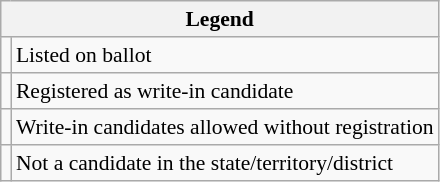<table class="wikitable collapsible" style="font-size:90%; line-height:1.2">
<tr>
<th colspan=2>Legend</th>
</tr>
<tr>
<td></td>
<td>Listed on ballot</td>
</tr>
<tr>
<td></td>
<td>Registered as write-in candidate</td>
</tr>
<tr>
<td></td>
<td>Write-in candidates allowed without registration</td>
</tr>
<tr>
<td></td>
<td>Not a candidate in the state/territory/district</td>
</tr>
</table>
